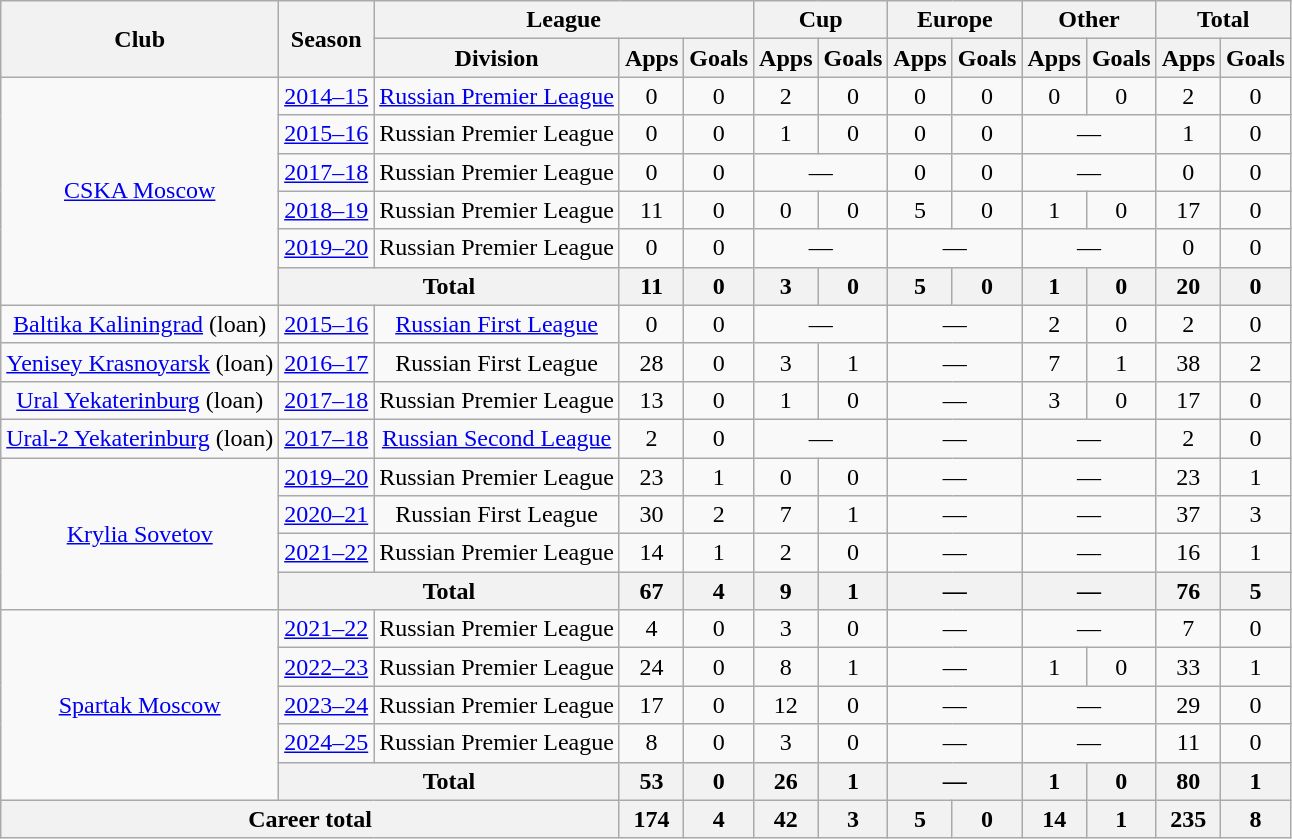<table class="wikitable" style="text-align: center;">
<tr>
<th rowspan="2">Club</th>
<th rowspan="2">Season</th>
<th colspan="3">League</th>
<th colspan="2">Cup</th>
<th colspan="2">Europe</th>
<th colspan="2">Other</th>
<th colspan="2">Total</th>
</tr>
<tr>
<th>Division</th>
<th>Apps</th>
<th>Goals</th>
<th>Apps</th>
<th>Goals</th>
<th>Apps</th>
<th>Goals</th>
<th>Apps</th>
<th>Goals</th>
<th>Apps</th>
<th>Goals</th>
</tr>
<tr>
<td rowspan=6><a href='#'>CSKA Moscow</a></td>
<td><a href='#'>2014–15</a></td>
<td><a href='#'>Russian Premier League</a></td>
<td>0</td>
<td>0</td>
<td>2</td>
<td>0</td>
<td>0</td>
<td>0</td>
<td>0</td>
<td>0</td>
<td>2</td>
<td>0</td>
</tr>
<tr>
<td><a href='#'>2015–16</a></td>
<td>Russian Premier League</td>
<td>0</td>
<td>0</td>
<td>1</td>
<td>0</td>
<td>0</td>
<td>0</td>
<td colspan="2">—</td>
<td>1</td>
<td>0</td>
</tr>
<tr>
<td><a href='#'>2017–18</a></td>
<td>Russian Premier League</td>
<td>0</td>
<td>0</td>
<td colspan="2">—</td>
<td>0</td>
<td>0</td>
<td colspan="2">—</td>
<td>0</td>
<td>0</td>
</tr>
<tr>
<td><a href='#'>2018–19</a></td>
<td>Russian Premier League</td>
<td>11</td>
<td>0</td>
<td>0</td>
<td>0</td>
<td>5</td>
<td>0</td>
<td>1</td>
<td>0</td>
<td>17</td>
<td>0</td>
</tr>
<tr>
<td><a href='#'>2019–20</a></td>
<td>Russian Premier League</td>
<td>0</td>
<td>0</td>
<td colspan="2">—</td>
<td colspan="2">—</td>
<td colspan="2">—</td>
<td>0</td>
<td>0</td>
</tr>
<tr>
<th colspan="2">Total</th>
<th>11</th>
<th>0</th>
<th>3</th>
<th>0</th>
<th>5</th>
<th>0</th>
<th>1</th>
<th>0</th>
<th>20</th>
<th>0</th>
</tr>
<tr>
<td><a href='#'>Baltika Kaliningrad</a> (loan)</td>
<td><a href='#'>2015–16</a></td>
<td><a href='#'>Russian First League</a></td>
<td>0</td>
<td>0</td>
<td colspan="2">—</td>
<td colspan="2">—</td>
<td>2</td>
<td>0</td>
<td>2</td>
<td>0</td>
</tr>
<tr>
<td><a href='#'>Yenisey Krasnoyarsk</a> (loan)</td>
<td><a href='#'>2016–17</a></td>
<td>Russian First League</td>
<td>28</td>
<td>0</td>
<td>3</td>
<td>1</td>
<td colspan="2">—</td>
<td>7</td>
<td>1</td>
<td>38</td>
<td>2</td>
</tr>
<tr>
<td><a href='#'>Ural Yekaterinburg</a> (loan)</td>
<td><a href='#'>2017–18</a></td>
<td>Russian Premier League</td>
<td>13</td>
<td>0</td>
<td>1</td>
<td>0</td>
<td colspan="2">—</td>
<td>3</td>
<td>0</td>
<td>17</td>
<td>0</td>
</tr>
<tr>
<td><a href='#'>Ural-2 Yekaterinburg</a> (loan)</td>
<td><a href='#'>2017–18</a></td>
<td><a href='#'>Russian Second League</a></td>
<td>2</td>
<td>0</td>
<td colspan="2">—</td>
<td colspan="2">—</td>
<td colspan="2">—</td>
<td>2</td>
<td>0</td>
</tr>
<tr>
<td rowspan="4"><a href='#'>Krylia Sovetov</a></td>
<td><a href='#'>2019–20</a></td>
<td>Russian Premier League</td>
<td>23</td>
<td>1</td>
<td>0</td>
<td>0</td>
<td colspan="2">—</td>
<td colspan="2">—</td>
<td>23</td>
<td>1</td>
</tr>
<tr>
<td><a href='#'>2020–21</a></td>
<td>Russian First League</td>
<td>30</td>
<td>2</td>
<td>7</td>
<td>1</td>
<td colspan="2">—</td>
<td colspan="2">—</td>
<td>37</td>
<td>3</td>
</tr>
<tr>
<td><a href='#'>2021–22</a></td>
<td>Russian Premier League</td>
<td>14</td>
<td>1</td>
<td>2</td>
<td>0</td>
<td colspan="2">—</td>
<td colspan="2">—</td>
<td>16</td>
<td>1</td>
</tr>
<tr>
<th colspan="2">Total</th>
<th>67</th>
<th>4</th>
<th>9</th>
<th>1</th>
<th colspan="2">—</th>
<th colspan="2">—</th>
<th>76</th>
<th>5</th>
</tr>
<tr>
<td rowspan="5"><a href='#'>Spartak Moscow</a></td>
<td><a href='#'>2021–22</a></td>
<td>Russian Premier League</td>
<td>4</td>
<td>0</td>
<td>3</td>
<td>0</td>
<td colspan="2">—</td>
<td colspan="2">—</td>
<td>7</td>
<td>0</td>
</tr>
<tr>
<td><a href='#'>2022–23</a></td>
<td>Russian Premier League</td>
<td>24</td>
<td>0</td>
<td>8</td>
<td>1</td>
<td colspan="2">—</td>
<td>1</td>
<td>0</td>
<td>33</td>
<td>1</td>
</tr>
<tr>
<td><a href='#'>2023–24</a></td>
<td>Russian Premier League</td>
<td>17</td>
<td>0</td>
<td>12</td>
<td>0</td>
<td colspan="2">—</td>
<td colspan="2">—</td>
<td>29</td>
<td>0</td>
</tr>
<tr>
<td><a href='#'>2024–25</a></td>
<td>Russian Premier League</td>
<td>8</td>
<td>0</td>
<td>3</td>
<td>0</td>
<td colspan="2">—</td>
<td colspan="2">—</td>
<td>11</td>
<td>0</td>
</tr>
<tr>
<th colspan="2">Total</th>
<th>53</th>
<th>0</th>
<th>26</th>
<th>1</th>
<th colspan="2">—</th>
<th>1</th>
<th>0</th>
<th>80</th>
<th>1</th>
</tr>
<tr>
<th colspan="3">Career total</th>
<th>174</th>
<th>4</th>
<th>42</th>
<th>3</th>
<th>5</th>
<th>0</th>
<th>14</th>
<th>1</th>
<th>235</th>
<th>8</th>
</tr>
</table>
